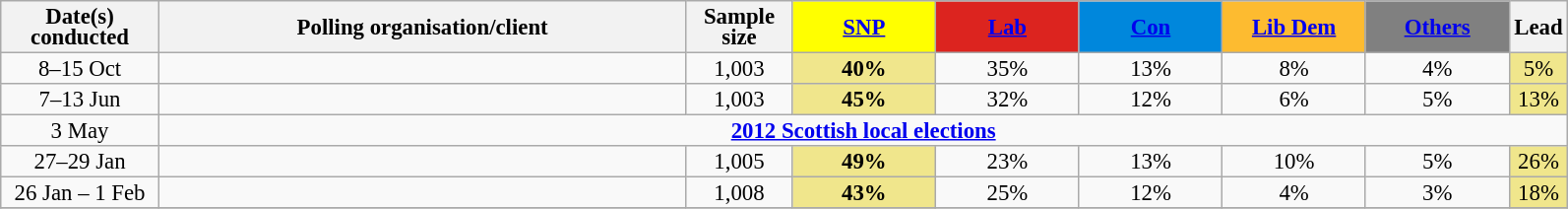<table class="wikitable sortable collapsible collapsed" style="text-align:center;font-size:95%;line-height:14px">
<tr>
<th ! style="width:100px;">Date(s)<br>conducted</th>
<th style="width:350px;">Polling organisation/client</th>
<th class="unsortable" style="width:65px;">Sample size</th>
<th class="unsortable"  style="background:#FFFF00; width:90px;"><a href='#'><span>SNP</span></a></th>
<th class="unsortable"  style="background:#dc241f; width:90px;"><a href='#'><span>Lab</span></a></th>
<th class="unsortable"  style="background:#0087dc; width:90px;"><a href='#'><span>Con</span></a></th>
<th class="unsortable"  style="background:#fdbb30; width:90px;"><a href='#'><span>Lib Dem</span></a></th>
<th class="unsortable"  style="background:gray; width:90px;"><a href='#'><span>Others</span></a></th>
<th class="unsortable" style="width:20px;">Lead</th>
</tr>
<tr>
<td data-sort-value="2014-10-15">8–15 Oct</td>
<td></td>
<td>1,003</td>
<td style="background:#F0E68C"><strong>40%</strong></td>
<td>35%</td>
<td>13%</td>
<td>8%</td>
<td>4%</td>
<td style="background:#F0E68C">5%</td>
</tr>
<tr>
<td data-sort-value="2014-06-13">7–13 Jun</td>
<td></td>
<td>1,003</td>
<td style="background:#F0E68C"><strong>45%</strong></td>
<td>32%</td>
<td>12%</td>
<td>6%</td>
<td>5%</td>
<td style="background:#F0E68C">13%</td>
</tr>
<tr>
<td data-sort-value="2012-05-03">3 May</td>
<td colspan="8"><strong><a href='#'>2012 Scottish local elections</a></strong></td>
</tr>
<tr>
<td data-sort-value="2014-01-29">27–29 Jan</td>
<td></td>
<td>1,005</td>
<td style="background:#F0E68C"><strong>49%</strong></td>
<td>23%</td>
<td>13%</td>
<td>10%</td>
<td>5%</td>
<td style="background:#F0E68C">26%</td>
</tr>
<tr>
<td data-sort-value="2014-02-01">26 Jan – 1 Feb</td>
<td></td>
<td>1,008</td>
<td style="background:#F0E68C"><strong>43%</strong></td>
<td>25%</td>
<td>12%</td>
<td>4%</td>
<td>3%</td>
<td style="background:#F0E68C; color:black;">18%</td>
</tr>
<tr>
</tr>
</table>
